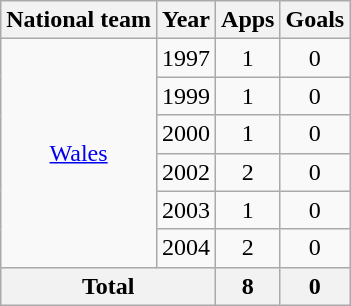<table class="wikitable" style="text-align:center">
<tr>
<th>National team</th>
<th>Year</th>
<th>Apps</th>
<th>Goals</th>
</tr>
<tr>
<td rowspan="6"><a href='#'>Wales</a></td>
<td>1997</td>
<td>1</td>
<td>0</td>
</tr>
<tr>
<td>1999</td>
<td>1</td>
<td>0</td>
</tr>
<tr>
<td>2000</td>
<td>1</td>
<td>0</td>
</tr>
<tr>
<td>2002</td>
<td>2</td>
<td>0</td>
</tr>
<tr>
<td>2003</td>
<td>1</td>
<td>0</td>
</tr>
<tr>
<td>2004</td>
<td>2</td>
<td>0</td>
</tr>
<tr>
<th colspan="2">Total</th>
<th>8</th>
<th>0</th>
</tr>
</table>
